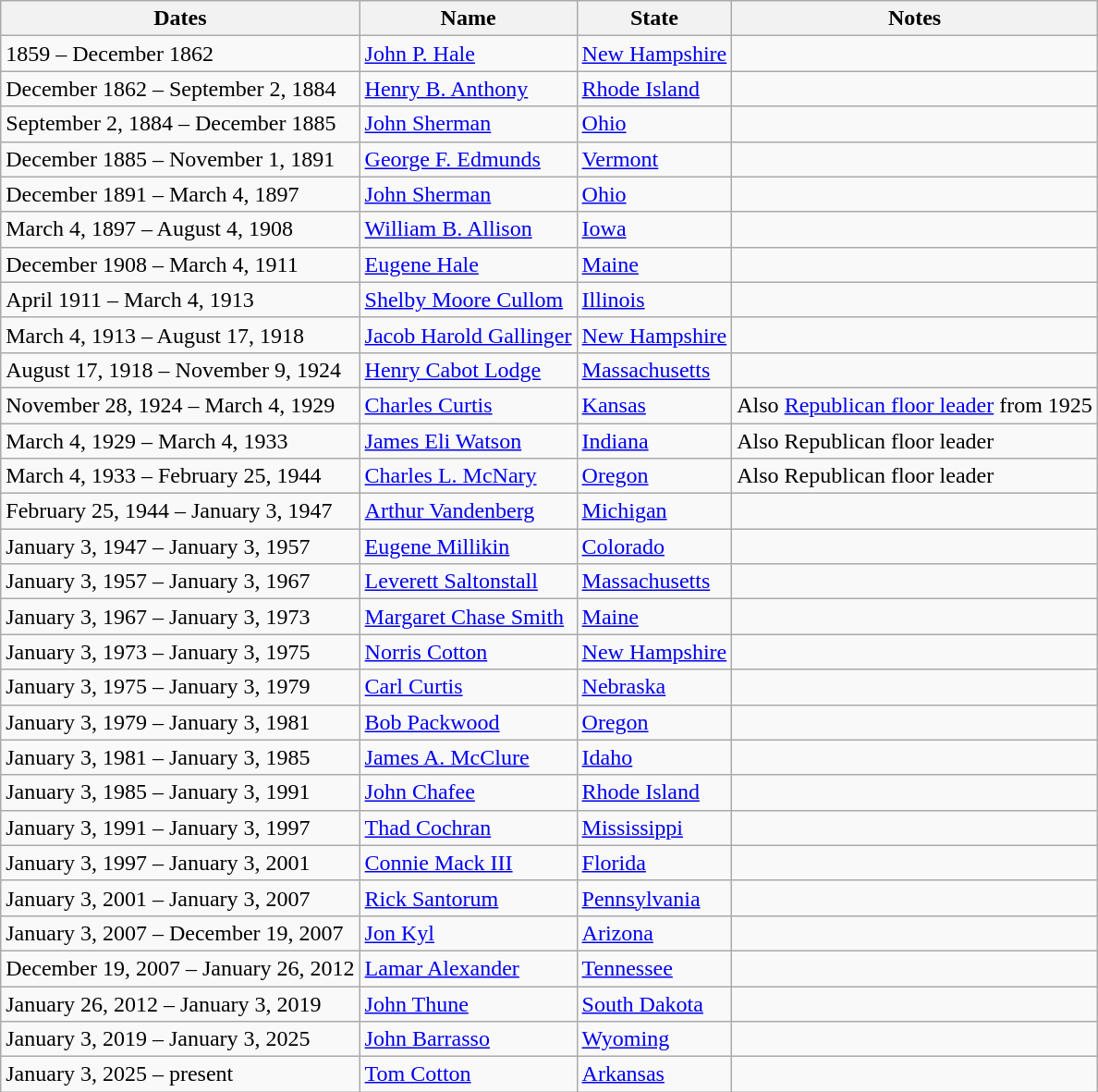<table class=wikitable>
<tr>
<th>Dates</th>
<th>Name</th>
<th>State</th>
<th>Notes</th>
</tr>
<tr>
<td>1859 – December 1862</td>
<td><a href='#'>John P. Hale</a></td>
<td><a href='#'>New Hampshire</a></td>
<td></td>
</tr>
<tr>
<td>December 1862 – September 2, 1884</td>
<td><a href='#'>Henry B. Anthony</a></td>
<td><a href='#'>Rhode Island</a></td>
<td></td>
</tr>
<tr>
<td>September 2, 1884 – December 1885</td>
<td><a href='#'>John Sherman</a></td>
<td><a href='#'>Ohio</a></td>
<td></td>
</tr>
<tr>
<td>December 1885 – November 1, 1891</td>
<td><a href='#'>George F. Edmunds</a></td>
<td><a href='#'>Vermont</a></td>
<td></td>
</tr>
<tr>
<td>December 1891 – March 4, 1897</td>
<td><a href='#'>John Sherman</a></td>
<td><a href='#'>Ohio</a></td>
<td></td>
</tr>
<tr>
<td>March 4, 1897 – August 4, 1908</td>
<td><a href='#'>William B. Allison</a></td>
<td><a href='#'>Iowa</a></td>
<td></td>
</tr>
<tr>
<td>December 1908 – March 4, 1911</td>
<td><a href='#'>Eugene Hale</a></td>
<td><a href='#'>Maine</a></td>
<td></td>
</tr>
<tr>
<td>April 1911 – March 4, 1913</td>
<td><a href='#'>Shelby Moore Cullom</a></td>
<td><a href='#'>Illinois</a></td>
<td></td>
</tr>
<tr>
<td>March 4, 1913 – August 17, 1918</td>
<td><a href='#'>Jacob Harold Gallinger</a></td>
<td><a href='#'>New Hampshire</a></td>
<td></td>
</tr>
<tr>
<td>August 17, 1918 – November 9, 1924</td>
<td><a href='#'>Henry Cabot Lodge</a></td>
<td><a href='#'>Massachusetts</a></td>
<td></td>
</tr>
<tr>
<td>November 28, 1924 – March 4, 1929</td>
<td><a href='#'>Charles Curtis</a></td>
<td><a href='#'>Kansas</a></td>
<td>Also <a href='#'>Republican floor leader</a> from 1925</td>
</tr>
<tr>
<td>March 4, 1929 – March 4, 1933</td>
<td><a href='#'>James Eli Watson</a></td>
<td><a href='#'>Indiana</a></td>
<td>Also Republican floor leader</td>
</tr>
<tr>
<td>March 4, 1933 – February 25, 1944</td>
<td><a href='#'>Charles L. McNary</a></td>
<td><a href='#'>Oregon</a></td>
<td>Also Republican floor leader</td>
</tr>
<tr>
<td>February 25, 1944 – January 3, 1947<br></td>
<td><a href='#'>Arthur Vandenberg</a></td>
<td><a href='#'>Michigan</a></td>
<td></td>
</tr>
<tr>
<td>January 3, 1947 – January 3, 1957</td>
<td><a href='#'>Eugene Millikin</a></td>
<td><a href='#'>Colorado</a></td>
<td></td>
</tr>
<tr>
<td>January 3, 1957 – January 3, 1967</td>
<td><a href='#'>Leverett Saltonstall</a></td>
<td><a href='#'>Massachusetts</a></td>
<td></td>
</tr>
<tr>
<td>January 3, 1967 – January 3, 1973</td>
<td><a href='#'>Margaret Chase Smith</a></td>
<td><a href='#'>Maine</a></td>
<td></td>
</tr>
<tr>
<td>January 3, 1973 – January 3, 1975</td>
<td><a href='#'>Norris Cotton</a></td>
<td><a href='#'>New Hampshire</a></td>
<td></td>
</tr>
<tr>
<td>January 3, 1975 – January 3, 1979</td>
<td><a href='#'>Carl Curtis</a></td>
<td><a href='#'>Nebraska</a></td>
<td></td>
</tr>
<tr>
<td>January 3, 1979 – January 3, 1981</td>
<td><a href='#'>Bob Packwood</a></td>
<td><a href='#'>Oregon</a></td>
<td></td>
</tr>
<tr>
<td>January 3, 1981 – January 3, 1985</td>
<td><a href='#'>James A. McClure</a></td>
<td><a href='#'>Idaho</a></td>
<td></td>
</tr>
<tr>
<td>January 3, 1985 – January 3, 1991</td>
<td><a href='#'>John Chafee</a></td>
<td><a href='#'>Rhode Island</a></td>
<td></td>
</tr>
<tr>
<td>January 3, 1991 – January 3, 1997</td>
<td><a href='#'>Thad Cochran</a></td>
<td><a href='#'>Mississippi</a></td>
<td></td>
</tr>
<tr>
<td>January 3, 1997 – January 3, 2001</td>
<td><a href='#'>Connie Mack III</a></td>
<td><a href='#'>Florida</a></td>
<td></td>
</tr>
<tr>
<td>January 3, 2001 – January 3, 2007</td>
<td><a href='#'>Rick Santorum</a></td>
<td><a href='#'>Pennsylvania</a></td>
<td></td>
</tr>
<tr>
<td>January 3, 2007 – December 19, 2007</td>
<td><a href='#'>Jon Kyl</a></td>
<td><a href='#'>Arizona</a></td>
<td></td>
</tr>
<tr>
<td>December 19, 2007 – January 26, 2012</td>
<td><a href='#'>Lamar Alexander</a></td>
<td><a href='#'>Tennessee</a></td>
<td></td>
</tr>
<tr>
<td>January 26, 2012 – January 3, 2019</td>
<td><a href='#'>John Thune</a></td>
<td><a href='#'>South Dakota</a></td>
<td></td>
</tr>
<tr>
<td>January 3, 2019 – January 3, 2025</td>
<td><a href='#'>John Barrasso</a></td>
<td><a href='#'>Wyoming</a></td>
<td></td>
</tr>
<tr>
<td>January 3, 2025 – present</td>
<td><a href='#'>Tom Cotton</a></td>
<td><a href='#'>Arkansas</a></td>
<td></td>
</tr>
</table>
